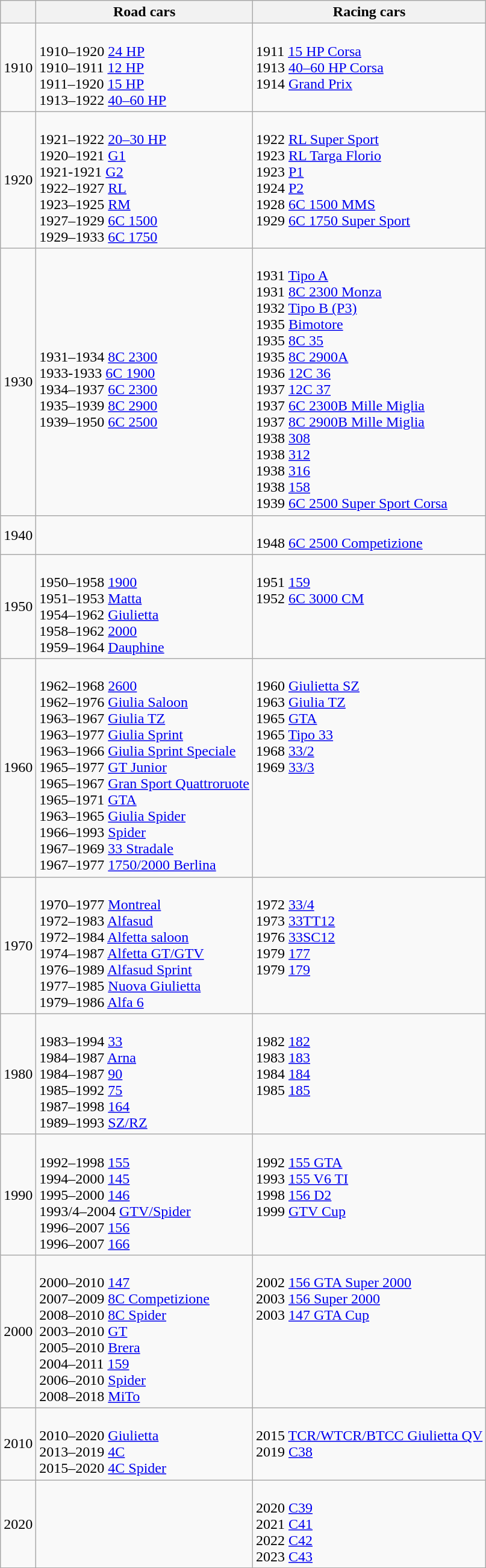<table class="wikitable" style="border-width:0;">
<tr>
<th></th>
<th align="left">Road cars</th>
<th align="left">Racing cars</th>
</tr>
<tr>
<td>1910</td>
<td><br>1910–1920 <a href='#'>24 HP</a><br>
1910–1911 <a href='#'>12 HP</a><br>
1911–1920 <a href='#'>15 HP</a><br>
1913–1922 <a href='#'>40–60 HP</a></td>
<td style="vertical-align: top"><br>1911 <a href='#'>15 HP Corsa</a><br>
1913 <a href='#'>40–60 HP Corsa</a><br>
1914 <a href='#'>Grand Prix</a></td>
</tr>
<tr>
<td>1920</td>
<td><br>1921–1922 <a href='#'>20–30 HP</a><br>
1920–1921 <a href='#'>G1</a><br>
1921-1921 <a href='#'>G2</a><br>
1922–1927 <a href='#'>RL</a><br>
1923–1925 <a href='#'>RM</a><br>
1927–1929 <a href='#'>6C 1500</a><br>
1929–1933 <a href='#'>6C 1750</a></td>
<td style="vertical-align: top"><br>1922 <a href='#'>RL Super Sport</a><br>
1923 <a href='#'>RL Targa Florio</a><br>
1923 <a href='#'>P1</a><br>
1924 <a href='#'>P2</a><br>
1928 <a href='#'>6C 1500 MMS</a><br>
1929 <a href='#'>6C 1750 Super Sport</a></td>
</tr>
<tr>
<td>1930</td>
<td><br>1931–1934 <a href='#'>8C 2300</a><br>
1933-1933 <a href='#'>6C 1900</a><br>
1934–1937 <a href='#'>6C 2300</a><br>
1935–1939 <a href='#'>8C 2900</a><br>
1939–1950 <a href='#'>6C 2500</a></td>
<td style="vertical-align: top"><br>1931 <a href='#'>Tipo A</a><br>
1931 <a href='#'>8C 2300 Monza</a><br>
1932 <a href='#'>Tipo B (P3)</a><br>
1935 <a href='#'>Bimotore</a><br>
1935 <a href='#'>8C 35</a><br>
1935 <a href='#'>8C 2900A</a><br>
1936 <a href='#'>12C 36</a><br>
1937 <a href='#'>12C 37</a><br>
1937 <a href='#'>6C 2300B Mille Miglia</a><br>
1937 <a href='#'>8C 2900B Mille Miglia</a><br>
1938 <a href='#'>308</a><br>
1938 <a href='#'>312</a><br>
1938 <a href='#'>316</a><br>
1938 <a href='#'>158</a><br>
1939 <a href='#'>6C 2500 Super Sport Corsa</a></td>
</tr>
<tr>
<td>1940</td>
<td></td>
<td style="vertical-align: top"><br>1948 <a href='#'>6C 2500 Competizione</a></td>
</tr>
<tr>
<td>1950</td>
<td><br>1950–1958 <a href='#'>1900</a><br>
1951–1953 <a href='#'>Matta</a><br>
1954–1962 <a href='#'>Giulietta</a><br>
1958–1962 <a href='#'>2000</a><br>
1959–1964 <a href='#'>Dauphine</a></td>
<td style="vertical-align: top"><br>1951 <a href='#'>159</a><br>
1952 <a href='#'>6C 3000 CM</a></td>
</tr>
<tr>
<td>1960</td>
<td><br>1962–1968 <a href='#'>2600</a><br>
1962–1976 <a href='#'>Giulia Saloon</a><br>
1963–1967 <a href='#'>Giulia TZ</a><br>
1963–1977 <a href='#'>Giulia Sprint</a><br>
1963–1966 <a href='#'>Giulia Sprint Speciale</a><br>1965–1977 <a href='#'>GT Junior</a><br>
1965–1967 <a href='#'>Gran Sport Quattroruote</a><br>
1965–1971 <a href='#'>GTA</a><br>
1963–1965 <a href='#'>Giulia Spider</a><br>
1966–1993 <a href='#'>Spider</a><br>
1967–1969 <a href='#'>33 Stradale</a><br>
1967–1977 <a href='#'>1750/2000 Berlina</a></td>
<td style="vertical-align: top"><br>1960 <a href='#'>Giulietta SZ</a><br>
1963 <a href='#'>Giulia TZ</a><br>
1965 <a href='#'>GTA</a><br>
1965 <a href='#'>Tipo 33</a><br>
1968 <a href='#'>33/2</a><br>
1969 <a href='#'>33/3</a></td>
</tr>
<tr>
<td>1970</td>
<td><br>1970–1977 <a href='#'>Montreal</a><br>
1972–1983 <a href='#'>Alfasud</a><br>
1972–1984 <a href='#'>Alfetta saloon</a><br>
1974–1987 <a href='#'>Alfetta GT/GTV</a><br>
1976–1989 <a href='#'>Alfasud Sprint</a><br>
1977–1985 <a href='#'>Nuova Giulietta</a><br>
1979–1986 <a href='#'>Alfa 6</a></td>
<td style="vertical-align: top"><br>1972 <a href='#'>33/4</a><br>
1973 <a href='#'>33TT12</a><br>
1976 <a href='#'>33SC12</a><br>
1979 <a href='#'>177</a><br>
1979 <a href='#'>179</a></td>
</tr>
<tr>
<td>1980</td>
<td><br>1983–1994 <a href='#'>33</a><br>
1984–1987 <a href='#'>Arna</a><br>
1984–1987 <a href='#'>90</a><br>
1985–1992 <a href='#'>75</a><br>
1987–1998 <a href='#'>164</a><br>
1989–1993 <a href='#'>SZ/RZ</a></td>
<td style="vertical-align: top"><br>1982 <a href='#'>182</a><br>
1983 <a href='#'>183</a><br>
1984 <a href='#'>184</a><br>
1985 <a href='#'>185</a></td>
</tr>
<tr>
<td>1990</td>
<td><br>1992–1998 <a href='#'>155</a><br>
1994–2000 <a href='#'>145</a><br>
1995–2000 <a href='#'>146</a><br>
1993/4–2004 <a href='#'>GTV/Spider</a><br>
1996–2007 <a href='#'>156</a><br>
1996–2007 <a href='#'>166</a></td>
<td style="vertical-align: top"><br>1992 <a href='#'>155 GTA</a><br>
1993 <a href='#'>155 V6 TI</a><br>
1998 <a href='#'>156 D2</a><br>
1999 <a href='#'>GTV Cup</a><br></td>
</tr>
<tr>
<td>2000</td>
<td><br>2000–2010 <a href='#'>147</a><br>
2007–2009 <a href='#'>8C Competizione</a><br>
2008–2010 <a href='#'>8C Spider</a><br>
2003–2010 <a href='#'>GT</a><br>
2005–2010 <a href='#'>Brera</a><br>
2004–2011 <a href='#'>159</a><br>
2006–2010 <a href='#'>Spider</a><br>
2008–2018 <a href='#'>MiTo</a><br></td>
<td style="vertical-align: top"><br>2002 <a href='#'>156 GTA Super 2000</a><br>
2003 <a href='#'>156 Super 2000</a><br>
2003 <a href='#'>147 GTA Cup</a></td>
</tr>
<tr>
<td>2010</td>
<td><br>2010–2020 <a href='#'>Giulietta</a><br>
2013–2019 <a href='#'>4C</a><br>
2015–2020 <a href='#'>4C Spider</a><br></td>
<td style="vertical-align: top"><br>2015 <a href='#'>TCR/WTCR/BTCC Giulietta QV</a><br>
2019 <a href='#'>C38</a><br></td>
</tr>
<tr>
<td>2020</td>
<td></td>
<td style="vertical-align: top"><br>2020 <a href='#'>C39</a><br>
2021 <a href='#'>C41</a><br>
2022 <a href='#'>C42</a><br>
2023 <a href='#'>C43</a></td>
</tr>
</table>
